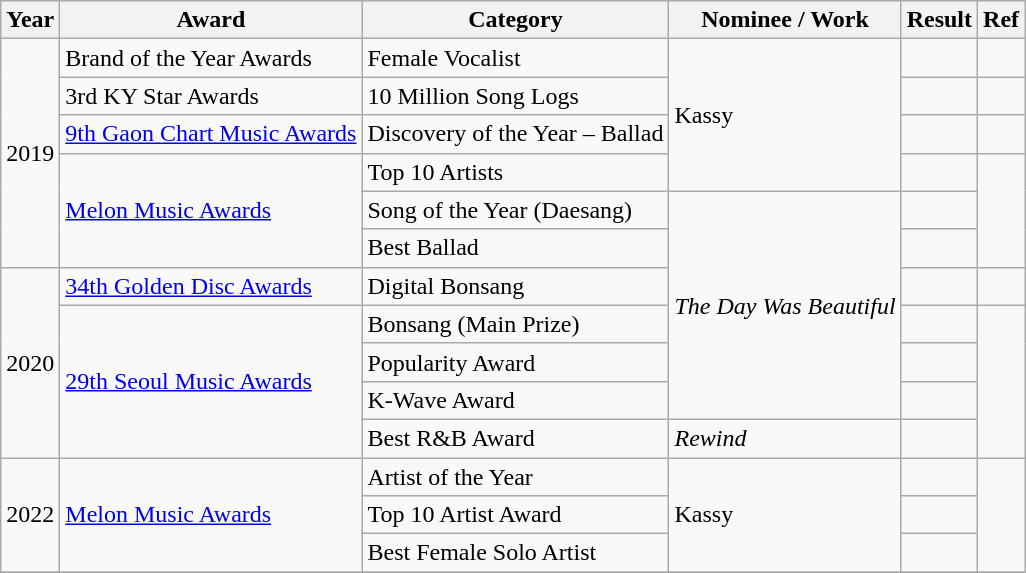<table class="wikitable">
<tr>
<th>Year</th>
<th>Award</th>
<th>Category</th>
<th>Nominee / Work</th>
<th>Result</th>
<th>Ref</th>
</tr>
<tr>
<td rowspan="6">2019</td>
<td>Brand of the Year Awards</td>
<td>Female Vocalist</td>
<td rowspan="4">Kassy</td>
<td></td>
<td></td>
</tr>
<tr>
<td>3rd KY Star Awards</td>
<td>10 Million Song Logs</td>
<td></td>
<td></td>
</tr>
<tr>
<td><a href='#'>9th Gaon Chart Music Awards</a></td>
<td>Discovery of the Year – Ballad</td>
<td></td>
<td></td>
</tr>
<tr>
<td rowspan="3"><a href='#'>Melon Music Awards</a></td>
<td>Top 10 Artists</td>
<td></td>
<td rowspan="3"></td>
</tr>
<tr>
<td>Song of the Year (Daesang)</td>
<td rowspan="6"><em>The Day Was Beautiful</em></td>
<td></td>
</tr>
<tr>
<td>Best Ballad</td>
<td></td>
</tr>
<tr>
<td rowspan="5">2020</td>
<td><a href='#'>34th Golden Disc Awards</a></td>
<td>Digital Bonsang</td>
<td></td>
<td></td>
</tr>
<tr>
<td rowspan="4"><a href='#'>29th Seoul Music Awards</a></td>
<td>Bonsang (Main Prize)</td>
<td></td>
<td rowspan="4"></td>
</tr>
<tr>
<td>Popularity Award</td>
<td></td>
</tr>
<tr>
<td>K-Wave Award</td>
<td></td>
</tr>
<tr>
<td>Best R&B Award</td>
<td><em>Rewind</em></td>
<td></td>
</tr>
<tr>
<td rowspan="3">2022</td>
<td rowspan="3"><a href='#'>Melon Music Awards</a></td>
<td>Artist of the Year</td>
<td rowspan="3">Kassy</td>
<td></td>
<td rowspan="3"></td>
</tr>
<tr>
<td>Top 10 Artist Award</td>
<td></td>
</tr>
<tr>
<td>Best Female Solo Artist</td>
<td></td>
</tr>
<tr>
</tr>
</table>
